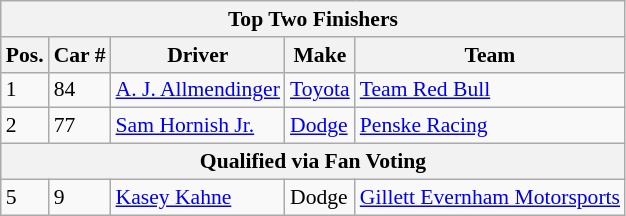<table class="wikitable" style="font-size: 90%;">
<tr>
<th colspan=9>Top Two Finishers</th>
</tr>
<tr>
<th>Pos.</th>
<th>Car #</th>
<th>Driver</th>
<th>Make</th>
<th>Team</th>
</tr>
<tr>
<td>1</td>
<td>84</td>
<td><a href='#'>A. J. Allmendinger</a></td>
<td><a href='#'>Toyota</a></td>
<td><a href='#'>Team Red Bull</a></td>
</tr>
<tr>
<td>2</td>
<td>77</td>
<td><a href='#'>Sam Hornish Jr.</a></td>
<td><a href='#'>Dodge</a></td>
<td><a href='#'>Penske Racing</a></td>
</tr>
<tr>
<th colspan="9">Qualified via Fan Voting</th>
</tr>
<tr>
<td>5</td>
<td>9</td>
<td><a href='#'>Kasey Kahne</a></td>
<td>Dodge</td>
<td><a href='#'>Gillett Evernham Motorsports</a></td>
</tr>
</table>
